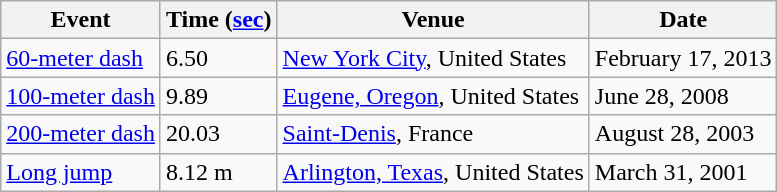<table class=wikitable>
<tr>
<th>Event</th>
<th>Time (<a href='#'>sec</a>)</th>
<th>Venue</th>
<th>Date</th>
</tr>
<tr>
<td><a href='#'>60-meter dash</a></td>
<td>6.50</td>
<td><a href='#'>New York City</a>, United States</td>
<td>February 17, 2013</td>
</tr>
<tr>
<td><a href='#'>100-meter dash</a></td>
<td>9.89</td>
<td><a href='#'>Eugene, Oregon</a>, United States</td>
<td>June 28, 2008</td>
</tr>
<tr>
<td><a href='#'>200-meter dash</a></td>
<td>20.03</td>
<td><a href='#'>Saint-Denis</a>, France</td>
<td>August 28, 2003</td>
</tr>
<tr>
<td><a href='#'>Long jump</a></td>
<td>8.12 m</td>
<td><a href='#'>Arlington, Texas</a>, United States</td>
<td>March 31, 2001</td>
</tr>
</table>
